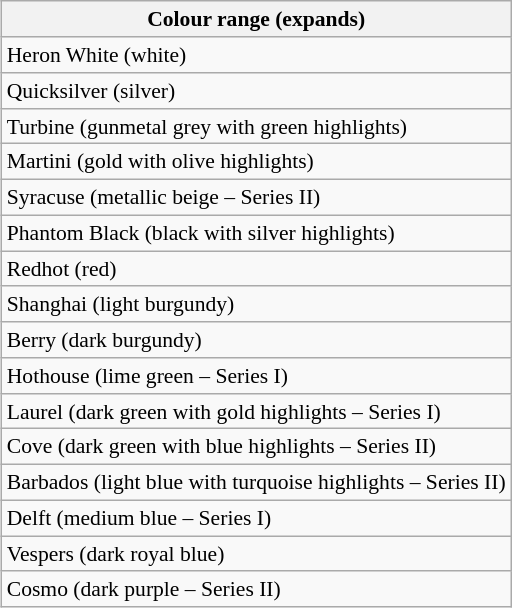<table class="wikitable collapsible collapsed" align=right style="font-size:90%;">
<tr>
<th><strong>Colour range (expands)</strong></th>
</tr>
<tr>
<td>Heron White (white)</td>
</tr>
<tr>
<td>Quicksilver (silver)</td>
</tr>
<tr>
<td>Turbine (gunmetal grey with green highlights)</td>
</tr>
<tr>
<td>Martini (gold with olive highlights)</td>
</tr>
<tr>
<td>Syracuse (metallic beige – Series II)</td>
</tr>
<tr>
<td>Phantom Black (black with silver highlights)</td>
</tr>
<tr>
<td>Redhot (red)</td>
</tr>
<tr>
<td>Shanghai (light burgundy)</td>
</tr>
<tr>
<td>Berry (dark burgundy)</td>
</tr>
<tr>
<td>Hothouse (lime green – Series I)</td>
</tr>
<tr>
<td>Laurel (dark green with gold highlights – Series I)</td>
</tr>
<tr>
<td>Cove (dark green with blue highlights – Series II)</td>
</tr>
<tr>
<td>Barbados (light blue with turquoise highlights – Series II)</td>
</tr>
<tr>
<td>Delft (medium blue – Series I)</td>
</tr>
<tr>
<td>Vespers (dark royal blue)</td>
</tr>
<tr>
<td>Cosmo (dark purple – Series II)</td>
</tr>
</table>
